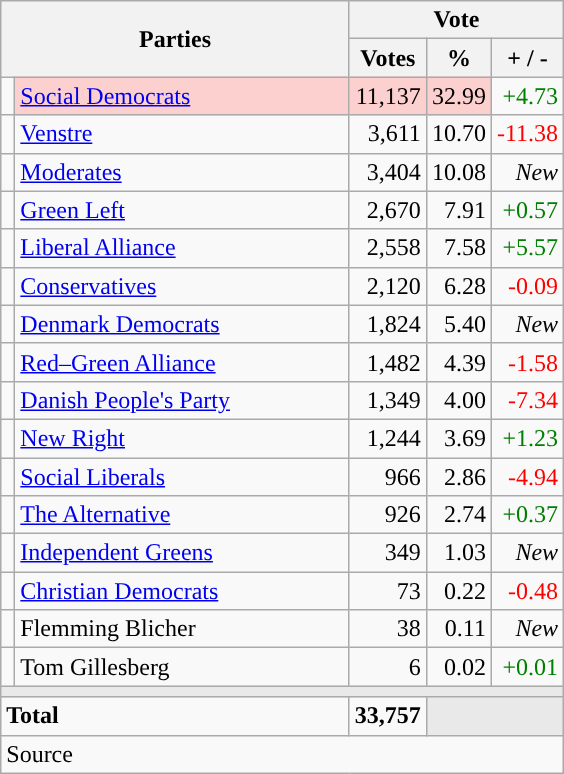<table class="wikitable" style="text-align:right;">
<tr>
<th style="text-align:centre;" rowspan="2" colspan="2" width="225">Parties</th>
<th colspan="3">Vote</th>
</tr>
<tr>
<th width="15">Votes</th>
<th width="15">%</th>
<th width="15">+ / -</th>
</tr>
<tr>
<td width="2" style="color:inherit;background:"></td>
<td bgcolor=#fbd0ce  align="left"><a href='#'>Social Democrats</a></td>
<td bgcolor=#fbd0ce>11,137</td>
<td bgcolor=#fbd0ce>32.99</td>
<td style=color:green;>+4.73</td>
</tr>
<tr>
<td width="2" style="color:inherit;background:"></td>
<td align="left"><a href='#'>Venstre</a></td>
<td>3,611</td>
<td>10.70</td>
<td style=color:red;>-11.38</td>
</tr>
<tr>
<td width="2" style="color:inherit;background:"></td>
<td align="left"><a href='#'>Moderates</a></td>
<td>3,404</td>
<td>10.08</td>
<td><em>New</em></td>
</tr>
<tr>
<td width="2" style="color:inherit;background:"></td>
<td align="left"><a href='#'>Green Left</a></td>
<td>2,670</td>
<td>7.91</td>
<td style=color:green;>+0.57</td>
</tr>
<tr>
<td width="2" style="color:inherit;background:"></td>
<td align="left"><a href='#'>Liberal Alliance</a></td>
<td>2,558</td>
<td>7.58</td>
<td style=color:green;>+5.57</td>
</tr>
<tr>
<td width="2" style="color:inherit;background:"></td>
<td align="left"><a href='#'>Conservatives</a></td>
<td>2,120</td>
<td>6.28</td>
<td style=color:red;>-0.09</td>
</tr>
<tr>
<td width="2" style="color:inherit;background:"></td>
<td align="left"><a href='#'>Denmark Democrats</a></td>
<td>1,824</td>
<td>5.40</td>
<td><em>New</em></td>
</tr>
<tr>
<td width="2" style="color:inherit;background:"></td>
<td align="left"><a href='#'>Red–Green Alliance</a></td>
<td>1,482</td>
<td>4.39</td>
<td style=color:red;>-1.58</td>
</tr>
<tr>
<td width="2" style="color:inherit;background:"></td>
<td align="left"><a href='#'>Danish People's Party</a></td>
<td>1,349</td>
<td>4.00</td>
<td style=color:red;>-7.34</td>
</tr>
<tr>
<td width="2" style="color:inherit;background:"></td>
<td align="left"><a href='#'>New Right</a></td>
<td>1,244</td>
<td>3.69</td>
<td style=color:green;>+1.23</td>
</tr>
<tr>
<td width="2" style="color:inherit;background:"></td>
<td align="left"><a href='#'>Social Liberals</a></td>
<td>966</td>
<td>2.86</td>
<td style=color:red;>-4.94</td>
</tr>
<tr>
<td width="2" style="color:inherit;background:"></td>
<td align="left"><a href='#'>The Alternative</a></td>
<td>926</td>
<td>2.74</td>
<td style=color:green;>+0.37</td>
</tr>
<tr>
<td width="2" style="color:inherit;background:"></td>
<td align="left"><a href='#'>Independent Greens</a></td>
<td>349</td>
<td>1.03</td>
<td><em>New</em></td>
</tr>
<tr>
<td width="2" style="color:inherit;background:"></td>
<td align="left"><a href='#'>Christian Democrats</a></td>
<td>73</td>
<td>0.22</td>
<td style=color:red;>-0.48</td>
</tr>
<tr>
<td width="2" style="color:inherit;background:"></td>
<td align="left">Flemming Blicher</td>
<td>38</td>
<td>0.11</td>
<td><em>New</em></td>
</tr>
<tr>
<td width="2" style="color:inherit;background:"></td>
<td align="left">Tom Gillesberg</td>
<td>6</td>
<td>0.02</td>
<td style=color:green;>+0.01</td>
</tr>
<tr>
<td colspan="7" bgcolor="#E9E9E9"></td>
</tr>
<tr>
<td align="left" colspan="2"><strong>Total</strong></td>
<td><strong>33,757</strong></td>
<td bgcolor="#E9E9E9" colspan="2"></td>
</tr>
<tr>
<td align="left" colspan="6">Source</td>
</tr>
</table>
